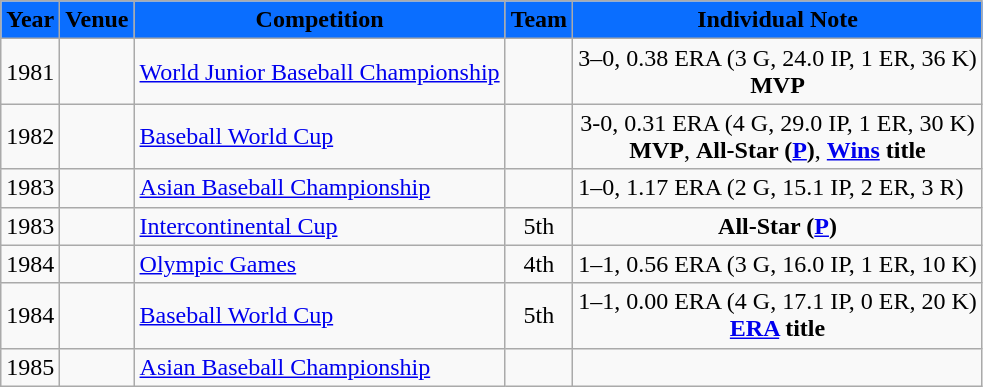<table class="wikitable">
<tr>
<th style="background:#0A6EFF"><span>Year</span></th>
<th style="background:#0A6EFF"><span>Venue</span></th>
<th style="background:#0A6EFF"><span>Competition</span></th>
<th style="background:#0A6EFF"><span>Team</span></th>
<th style="background:#0A6EFF"><span>Individual Note</span></th>
</tr>
<tr>
<td>1981</td>
<td></td>
<td><a href='#'>World Junior Baseball Championship</a></td>
<td style="text-align:center"></td>
<td style="text-align:center">3–0, 0.38 ERA (3 G, 24.0 IP, 1 ER, 36 K)<br><strong>MVP</strong></td>
</tr>
<tr>
<td>1982</td>
<td></td>
<td><a href='#'>Baseball World Cup</a></td>
<td style="text-align:center"></td>
<td style="text-align:center">3-0, 0.31 ERA (4 G, 29.0 IP, 1 ER, 30 K)<br><strong>MVP</strong>, <strong>All-Star (<a href='#'>P</a>)</strong>, <strong><a href='#'>Wins</a> title</strong></td>
</tr>
<tr>
<td>1983</td>
<td></td>
<td><a href='#'>Asian Baseball Championship</a></td>
<td style="text-align:center"></td>
<td>1–0, 1.17 ERA (2 G, 15.1 IP, 2 ER, 3 R)</td>
</tr>
<tr>
<td>1983</td>
<td></td>
<td><a href='#'>Intercontinental Cup</a></td>
<td style="text-align:center">5th</td>
<td style="text-align:center"><strong>All-Star (<a href='#'>P</a>)</strong></td>
</tr>
<tr>
<td>1984</td>
<td></td>
<td><a href='#'>Olympic Games</a></td>
<td style="text-align:center">4th</td>
<td>1–1, 0.56 ERA (3 G, 16.0 IP, 1 ER, 10 K)</td>
</tr>
<tr>
<td>1984</td>
<td></td>
<td><a href='#'>Baseball World Cup</a></td>
<td style="text-align:center">5th</td>
<td style="text-align:center">1–1, 0.00 ERA (4 G, 17.1 IP, 0 ER, 20 K)<br><strong><a href='#'>ERA</a> title</strong></td>
</tr>
<tr>
<td>1985</td>
<td></td>
<td><a href='#'>Asian Baseball Championship</a></td>
<td style="text-align:center"></td>
<td></td>
</tr>
</table>
